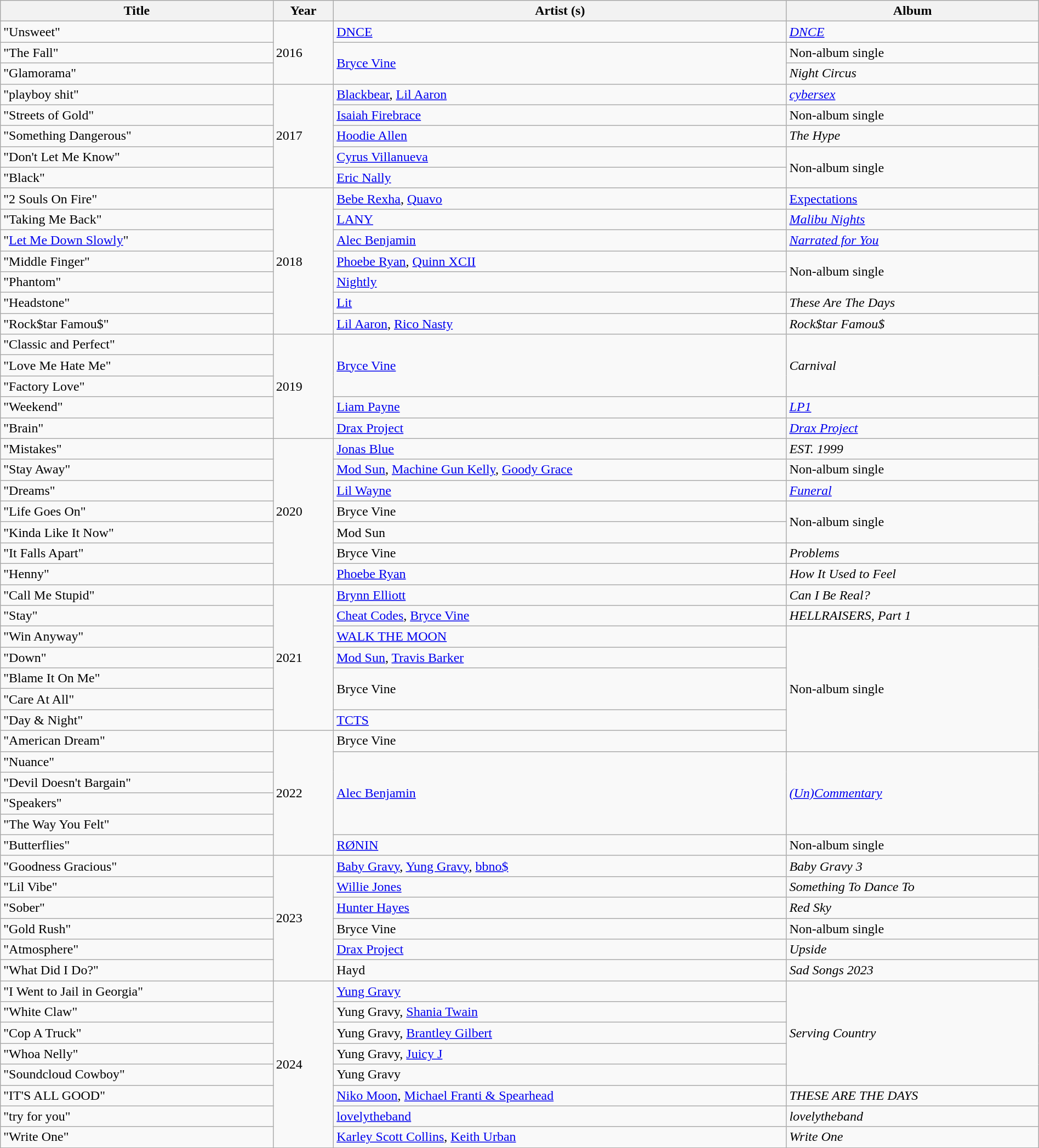<table class="wikitable" style="width: 100%;">
<tr>
<th>Title</th>
<th>Year</th>
<th>Artist (s)</th>
<th>Album</th>
</tr>
<tr>
<td>"Unsweet"</td>
<td rowspan="3">2016</td>
<td><a href='#'>DNCE</a></td>
<td><em><a href='#'>DNCE</a></em></td>
</tr>
<tr>
<td>"The Fall"</td>
<td rowspan="2"><a href='#'>Bryce Vine</a></td>
<td>Non-album single</td>
</tr>
<tr>
<td>"Glamorama"</td>
<td><em>Night Circus</em></td>
</tr>
<tr>
<td>"playboy shit"</td>
<td rowspan="5">2017</td>
<td><a href='#'>Blackbear</a>, <a href='#'>Lil Aaron</a></td>
<td><em><a href='#'>cybersex</a></em></td>
</tr>
<tr>
<td>"Streets of Gold"</td>
<td><a href='#'>Isaiah Firebrace</a></td>
<td>Non-album single</td>
</tr>
<tr>
<td>"Something Dangerous"</td>
<td><a href='#'>Hoodie Allen</a></td>
<td><em>The Hype</em></td>
</tr>
<tr>
<td>"Don't Let Me Know"</td>
<td><a href='#'>Cyrus Villanueva</a></td>
<td rowspan="2">Non-album single</td>
</tr>
<tr>
<td>"Black"</td>
<td><a href='#'>Eric Nally</a></td>
</tr>
<tr>
<td>"2 Souls On Fire"</td>
<td rowspan="7">2018</td>
<td><a href='#'>Bebe Rexha</a>, <a href='#'>Quavo</a></td>
<td><a href='#'>Expectations</a></td>
</tr>
<tr>
<td>"Taking Me Back"</td>
<td><a href='#'>LANY</a></td>
<td><em><a href='#'>Malibu Nights</a></em></td>
</tr>
<tr>
<td>"<a href='#'>Let Me Down Slowly</a>"</td>
<td><a href='#'>Alec Benjamin</a></td>
<td><em><a href='#'>Narrated for You</a></em></td>
</tr>
<tr>
<td>"Middle Finger"</td>
<td><a href='#'>Phoebe Ryan</a>, <a href='#'>Quinn XCII</a></td>
<td rowspan="2">Non-album single</td>
</tr>
<tr>
<td>"Phantom"</td>
<td><a href='#'>Nightly</a></td>
</tr>
<tr>
<td>"Headstone"</td>
<td><a href='#'>Lit</a></td>
<td><em>These Are The Days</em></td>
</tr>
<tr>
<td>"Rock$tar Famou$"</td>
<td><a href='#'>Lil Aaron</a>, <a href='#'>Rico Nasty</a></td>
<td><em>Rock$tar Famou$</em></td>
</tr>
<tr>
<td>"Classic and Perfect"</td>
<td rowspan="5">2019</td>
<td rowspan="3"><a href='#'>Bryce Vine</a></td>
<td rowspan="3"><em>Carnival</em></td>
</tr>
<tr>
<td>"Love Me Hate Me"</td>
</tr>
<tr>
<td>"Factory Love"</td>
</tr>
<tr>
<td>"Weekend"</td>
<td><a href='#'>Liam Payne</a></td>
<td><em><a href='#'>LP1</a></em></td>
</tr>
<tr>
<td>"Brain"</td>
<td><a href='#'>Drax Project</a></td>
<td><em><a href='#'>Drax Project</a></em></td>
</tr>
<tr>
<td>"Mistakes"</td>
<td rowspan="7">2020</td>
<td><a href='#'>Jonas Blue</a></td>
<td><em>EST. 1999</em></td>
</tr>
<tr>
<td>"Stay Away"</td>
<td><a href='#'>Mod Sun</a>, <a href='#'>Machine Gun Kelly</a>, <a href='#'>Goody Grace</a></td>
<td>Non-album single</td>
</tr>
<tr>
<td>"Dreams"</td>
<td><a href='#'>Lil Wayne</a></td>
<td><em><a href='#'>Funeral</a></em></td>
</tr>
<tr>
<td>"Life Goes On"</td>
<td>Bryce Vine</td>
<td rowspan="2">Non-album single</td>
</tr>
<tr>
<td>"Kinda Like It Now"</td>
<td>Mod Sun</td>
</tr>
<tr>
<td>"It Falls Apart"</td>
<td>Bryce Vine</td>
<td><em>Problems</em></td>
</tr>
<tr>
<td>"Henny"</td>
<td><a href='#'>Phoebe Ryan</a></td>
<td><em>How It Used to Feel</em></td>
</tr>
<tr>
<td>"Call Me Stupid"</td>
<td rowspan="7">2021</td>
<td><a href='#'>Brynn Elliott</a></td>
<td><em>Can I Be Real?</em></td>
</tr>
<tr>
<td>"Stay"</td>
<td><a href='#'>Cheat Codes</a>, <a href='#'>Bryce Vine</a></td>
<td><em>HELLRAISERS, Part 1</em></td>
</tr>
<tr>
<td>"Win Anyway"</td>
<td><a href='#'>WALK THE MOON</a></td>
<td rowspan="6">Non-album single</td>
</tr>
<tr>
<td>"Down"</td>
<td><a href='#'>Mod Sun</a>, <a href='#'>Travis Barker</a></td>
</tr>
<tr>
<td>"Blame It On Me"</td>
<td rowspan="2">Bryce Vine</td>
</tr>
<tr>
<td>"Care At All"</td>
</tr>
<tr>
<td>"Day & Night"</td>
<td><a href='#'>TCTS</a></td>
</tr>
<tr>
<td>"American Dream"</td>
<td rowspan="6">2022</td>
<td>Bryce Vine</td>
</tr>
<tr>
<td>"Nuance"</td>
<td rowspan="4"><a href='#'>Alec Benjamin</a></td>
<td rowspan="4"><em><a href='#'>(Un)Commentary</a></em></td>
</tr>
<tr>
<td>"Devil Doesn't Bargain"</td>
</tr>
<tr>
<td>"Speakers"</td>
</tr>
<tr>
<td>"The Way You Felt"</td>
</tr>
<tr>
<td>"Butterflies"</td>
<td><a href='#'>RØNIN</a></td>
<td>Non-album single</td>
</tr>
<tr>
<td>"Goodness Gracious"</td>
<td rowspan="6">2023</td>
<td><a href='#'>Baby Gravy</a>, <a href='#'>Yung Gravy</a>, <a href='#'>bbno$</a></td>
<td><em>Baby Gravy 3</em></td>
</tr>
<tr>
<td>"Lil Vibe"</td>
<td><a href='#'>Willie Jones</a></td>
<td><em>Something To Dance To</em></td>
</tr>
<tr>
<td>"Sober"</td>
<td><a href='#'>Hunter Hayes</a></td>
<td><em>Red Sky</em></td>
</tr>
<tr>
<td>"Gold Rush"</td>
<td>Bryce Vine</td>
<td>Non-album single</td>
</tr>
<tr>
<td>"Atmosphere"</td>
<td><a href='#'>Drax Project</a></td>
<td><em>Upside</em></td>
</tr>
<tr>
<td>"What Did I Do?"</td>
<td>Hayd</td>
<td><em>Sad Songs 2023</em></td>
</tr>
<tr>
<td>"I Went to Jail in Georgia"</td>
<td rowspan="8">2024</td>
<td><a href='#'>Yung Gravy</a></td>
<td rowspan="5"><em>Serving Country</em></td>
</tr>
<tr>
<td>"White Claw"</td>
<td>Yung Gravy, <a href='#'>Shania Twain</a></td>
</tr>
<tr>
<td>"Cop A Truck"</td>
<td>Yung Gravy, <a href='#'>Brantley Gilbert</a></td>
</tr>
<tr>
<td>"Whoa Nelly"</td>
<td>Yung Gravy, <a href='#'>Juicy J</a></td>
</tr>
<tr>
<td>"Soundcloud Cowboy"</td>
<td>Yung Gravy</td>
</tr>
<tr>
<td>"IT'S ALL GOOD"</td>
<td><a href='#'>Niko Moon</a>, <a href='#'>Michael Franti & Spearhead</a></td>
<td><em>THESE ARE THE DAYS</em></td>
</tr>
<tr>
<td>"try for you"</td>
<td><a href='#'>lovelytheband</a></td>
<td><em>lovelytheband</em></td>
</tr>
<tr>
<td>"Write One"</td>
<td><a href='#'>Karley Scott Collins</a>, <a href='#'>Keith Urban</a></td>
<td><em>Write One</em></td>
</tr>
</table>
